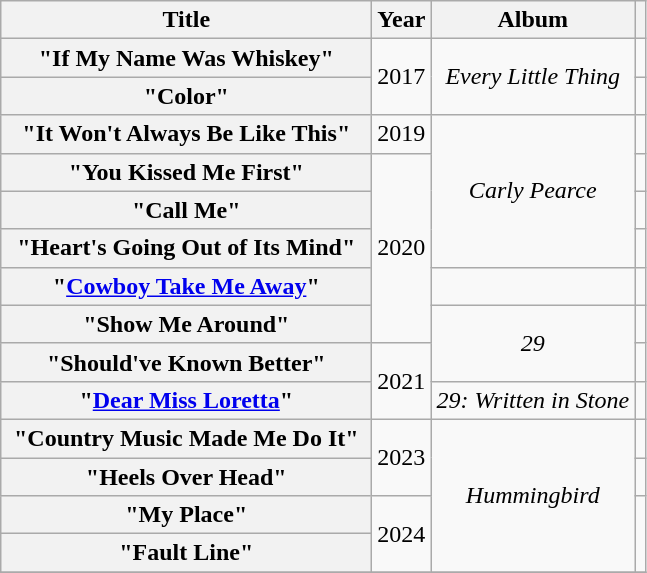<table class="wikitable plainrowheaders" style="text-align:center;">
<tr>
<th style="width:15em;">Title</th>
<th>Year</th>
<th>Album</th>
<th></th>
</tr>
<tr>
<th scope="row">"If My Name Was Whiskey"</th>
<td rowspan="2">2017</td>
<td rowspan="2"><em>Every Little Thing</em></td>
<td align="center"></td>
</tr>
<tr>
<th scope="row">"Color"</th>
<td align="center"></td>
</tr>
<tr>
<th scope="row">"It Won't Always Be Like This"</th>
<td>2019</td>
<td rowspan="4"><em>Carly Pearce</em></td>
<td align="center"></td>
</tr>
<tr>
<th scope="row">"You Kissed Me First"</th>
<td rowspan="5">2020</td>
<td align="center"></td>
</tr>
<tr>
<th scope="row">"Call Me"</th>
<td align="center"></td>
</tr>
<tr>
<th scope="row">"Heart's Going Out of Its Mind"</th>
<td align="center"></td>
</tr>
<tr>
<th scope="row">"<a href='#'>Cowboy Take Me Away</a>"</th>
<td></td>
<td align="center"></td>
</tr>
<tr>
<th scope="row">"Show Me Around"</th>
<td rowspan="2"><em>29</em></td>
<td align="center"></td>
</tr>
<tr>
<th scope="row">"Should've Known Better"</th>
<td rowspan="2">2021</td>
<td align="center"></td>
</tr>
<tr>
<th scope="row">"<a href='#'>Dear Miss Loretta</a>"<br></th>
<td><em>29: Written in Stone</em></td>
<td align="center"></td>
</tr>
<tr>
<th scope="row">"Country Music Made Me Do It"</th>
<td rowspan="2">2023</td>
<td rowspan="4"><em>Hummingbird</em></td>
<td align="center"></td>
</tr>
<tr>
<th scope="row">"Heels Over Head"</th>
<td align="center"></td>
</tr>
<tr>
<th scope="row">"My Place"</th>
<td rowspan="2">2024</td>
<td align="center" rowspan="2"></td>
</tr>
<tr>
<th scope="row">"Fault Line"</th>
</tr>
<tr>
</tr>
</table>
